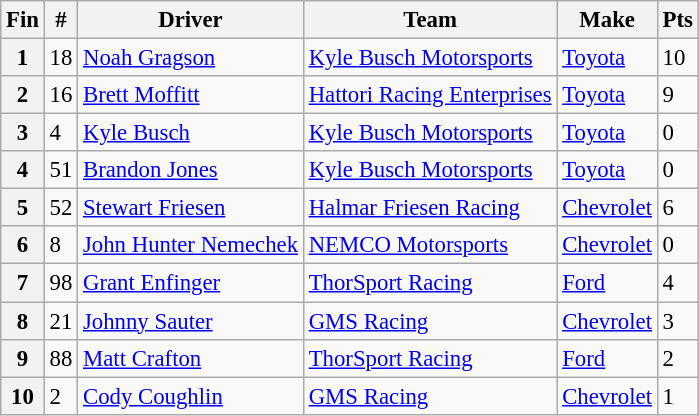<table class="wikitable" style="font-size:95%">
<tr>
<th>Fin</th>
<th>#</th>
<th>Driver</th>
<th>Team</th>
<th>Make</th>
<th>Pts</th>
</tr>
<tr>
<th>1</th>
<td>18</td>
<td><a href='#'>Noah Gragson</a></td>
<td><a href='#'>Kyle Busch Motorsports</a></td>
<td><a href='#'>Toyota</a></td>
<td>10</td>
</tr>
<tr>
<th>2</th>
<td>16</td>
<td><a href='#'>Brett Moffitt</a></td>
<td><a href='#'>Hattori Racing Enterprises</a></td>
<td><a href='#'>Toyota</a></td>
<td>9</td>
</tr>
<tr>
<th>3</th>
<td>4</td>
<td><a href='#'>Kyle Busch</a></td>
<td><a href='#'>Kyle Busch Motorsports</a></td>
<td><a href='#'>Toyota</a></td>
<td>0</td>
</tr>
<tr>
<th>4</th>
<td>51</td>
<td><a href='#'>Brandon Jones</a></td>
<td><a href='#'>Kyle Busch Motorsports</a></td>
<td><a href='#'>Toyota</a></td>
<td>0</td>
</tr>
<tr>
<th>5</th>
<td>52</td>
<td><a href='#'>Stewart Friesen</a></td>
<td><a href='#'>Halmar Friesen Racing</a></td>
<td><a href='#'>Chevrolet</a></td>
<td>6</td>
</tr>
<tr>
<th>6</th>
<td>8</td>
<td><a href='#'>John Hunter Nemechek</a></td>
<td><a href='#'>NEMCO Motorsports</a></td>
<td><a href='#'>Chevrolet</a></td>
<td>0</td>
</tr>
<tr>
<th>7</th>
<td>98</td>
<td><a href='#'>Grant Enfinger</a></td>
<td><a href='#'>ThorSport Racing</a></td>
<td><a href='#'>Ford</a></td>
<td>4</td>
</tr>
<tr>
<th>8</th>
<td>21</td>
<td><a href='#'>Johnny Sauter</a></td>
<td><a href='#'>GMS Racing</a></td>
<td><a href='#'>Chevrolet</a></td>
<td>3</td>
</tr>
<tr>
<th>9</th>
<td>88</td>
<td><a href='#'>Matt Crafton</a></td>
<td><a href='#'>ThorSport Racing</a></td>
<td><a href='#'>Ford</a></td>
<td>2</td>
</tr>
<tr>
<th>10</th>
<td>2</td>
<td><a href='#'>Cody Coughlin</a></td>
<td><a href='#'>GMS Racing</a></td>
<td><a href='#'>Chevrolet</a></td>
<td>1</td>
</tr>
</table>
